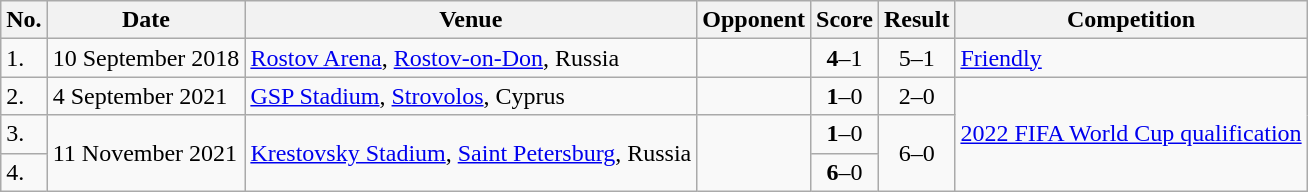<table class="wikitable" style="font-size:100%;">
<tr>
<th>No.</th>
<th>Date</th>
<th>Venue</th>
<th>Opponent</th>
<th>Score</th>
<th>Result</th>
<th>Competition</th>
</tr>
<tr>
<td>1.</td>
<td>10 September 2018</td>
<td><a href='#'>Rostov Arena</a>, <a href='#'>Rostov-on-Don</a>, Russia</td>
<td></td>
<td align=center><strong>4</strong>–1</td>
<td style="text-align:center">5–1</td>
<td><a href='#'>Friendly</a></td>
</tr>
<tr>
<td>2.</td>
<td>4 September 2021</td>
<td><a href='#'>GSP Stadium</a>, <a href='#'>Strovolos</a>, Cyprus</td>
<td></td>
<td align=center><strong>1</strong>–0</td>
<td style="text-align:center">2–0</td>
<td rowspan=3><a href='#'>2022 FIFA World Cup qualification</a></td>
</tr>
<tr>
<td>3.</td>
<td rowspan=2>11 November 2021</td>
<td rowspan=2><a href='#'>Krestovsky Stadium</a>, <a href='#'>Saint Petersburg</a>, Russia</td>
<td rowspan=2></td>
<td align=center><strong>1</strong>–0</td>
<td rowspan= 2 align=center>6–0</td>
</tr>
<tr>
<td>4.</td>
<td align=center><strong>6</strong>–0</td>
</tr>
</table>
